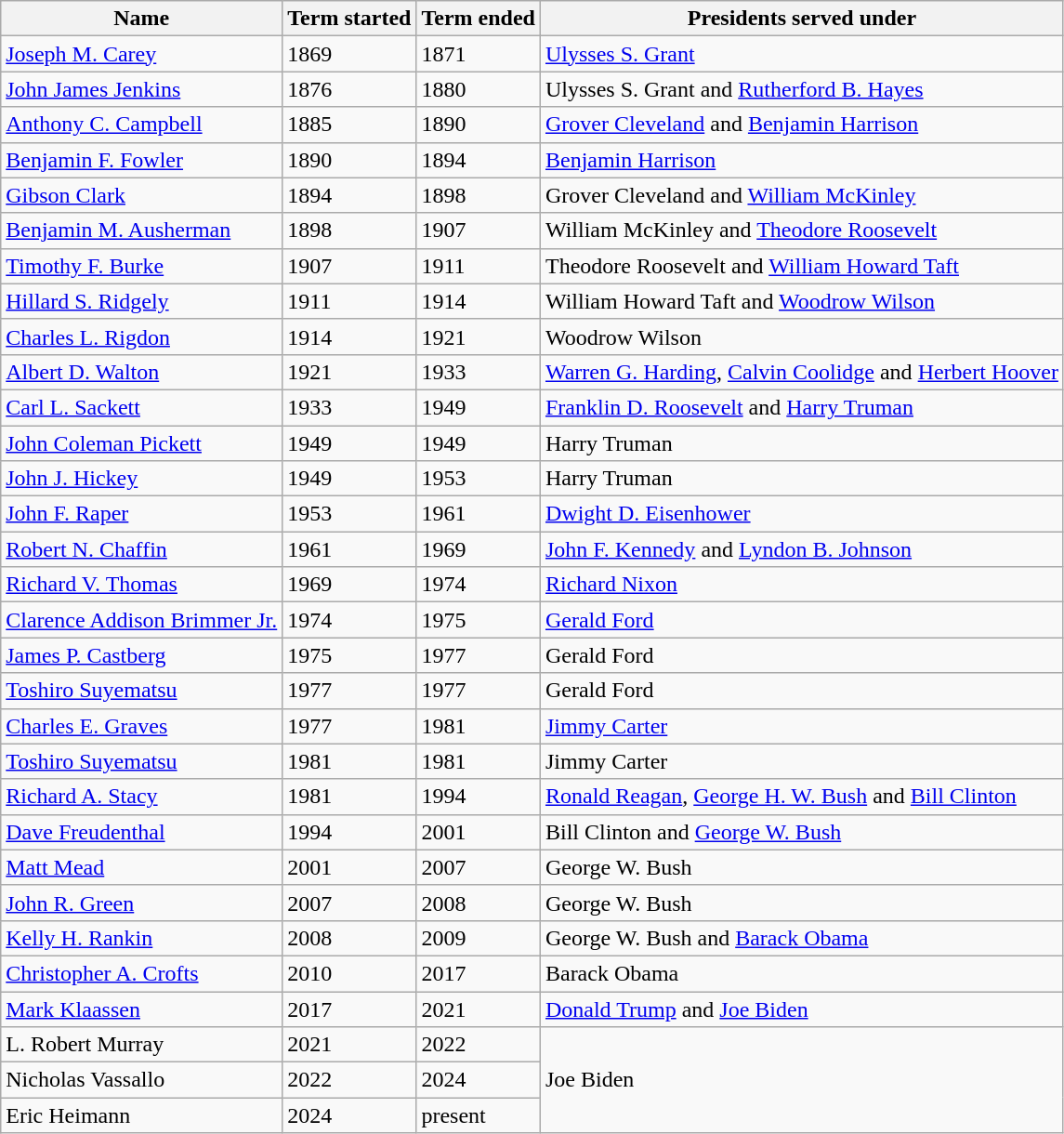<table class="wikitable">
<tr>
<th>Name</th>
<th>Term started</th>
<th>Term ended</th>
<th>Presidents served under</th>
</tr>
<tr>
<td><a href='#'>Joseph M. Carey</a></td>
<td>1869</td>
<td>1871</td>
<td><a href='#'>Ulysses S. Grant</a></td>
</tr>
<tr>
<td><a href='#'>John James Jenkins</a></td>
<td>1876</td>
<td>1880</td>
<td>Ulysses S. Grant and <a href='#'>Rutherford B. Hayes</a></td>
</tr>
<tr>
<td><a href='#'>Anthony C. Campbell</a></td>
<td>1885</td>
<td>1890</td>
<td><a href='#'>Grover Cleveland</a> and <a href='#'>Benjamin Harrison</a></td>
</tr>
<tr>
<td><a href='#'>Benjamin F. Fowler</a></td>
<td>1890</td>
<td>1894</td>
<td><a href='#'>Benjamin Harrison</a></td>
</tr>
<tr>
<td><a href='#'>Gibson Clark</a></td>
<td>1894</td>
<td>1898</td>
<td>Grover Cleveland and <a href='#'>William McKinley</a></td>
</tr>
<tr>
<td><a href='#'>Benjamin M. Ausherman</a></td>
<td>1898</td>
<td>1907</td>
<td>William McKinley and <a href='#'>Theodore Roosevelt</a></td>
</tr>
<tr>
<td><a href='#'>Timothy F. Burke</a></td>
<td>1907</td>
<td>1911</td>
<td>Theodore Roosevelt and <a href='#'>William Howard Taft</a></td>
</tr>
<tr>
<td><a href='#'>Hillard S. Ridgely</a></td>
<td>1911</td>
<td>1914</td>
<td>William Howard Taft and <a href='#'>Woodrow Wilson</a></td>
</tr>
<tr>
<td><a href='#'>Charles L. Rigdon</a></td>
<td>1914</td>
<td>1921</td>
<td>Woodrow Wilson</td>
</tr>
<tr>
<td><a href='#'>Albert D. Walton</a></td>
<td>1921</td>
<td>1933</td>
<td><a href='#'>Warren G. Harding</a>, <a href='#'>Calvin Coolidge</a> and <a href='#'>Herbert Hoover</a></td>
</tr>
<tr>
<td><a href='#'>Carl L. Sackett</a></td>
<td>1933</td>
<td>1949</td>
<td><a href='#'>Franklin D. Roosevelt</a> and <a href='#'>Harry Truman</a></td>
</tr>
<tr>
<td><a href='#'>John Coleman Pickett</a></td>
<td>1949</td>
<td>1949</td>
<td>Harry Truman</td>
</tr>
<tr>
<td><a href='#'>John J. Hickey</a></td>
<td>1949</td>
<td>1953</td>
<td>Harry Truman</td>
</tr>
<tr>
<td><a href='#'>John F. Raper</a></td>
<td>1953</td>
<td>1961</td>
<td><a href='#'>Dwight D. Eisenhower</a></td>
</tr>
<tr>
<td><a href='#'>Robert N. Chaffin</a></td>
<td>1961</td>
<td>1969</td>
<td><a href='#'>John F. Kennedy</a> and <a href='#'>Lyndon B. Johnson</a></td>
</tr>
<tr>
<td><a href='#'>Richard V. Thomas</a></td>
<td>1969</td>
<td>1974</td>
<td><a href='#'>Richard Nixon</a></td>
</tr>
<tr>
<td><a href='#'>Clarence Addison Brimmer Jr.</a></td>
<td>1974</td>
<td>1975</td>
<td><a href='#'>Gerald Ford</a></td>
</tr>
<tr>
<td><a href='#'>James P. Castberg</a></td>
<td>1975</td>
<td>1977</td>
<td>Gerald Ford</td>
</tr>
<tr>
<td><a href='#'>Toshiro Suyematsu</a></td>
<td>1977</td>
<td>1977</td>
<td>Gerald Ford</td>
</tr>
<tr>
<td><a href='#'>Charles E. Graves</a></td>
<td>1977</td>
<td>1981</td>
<td><a href='#'>Jimmy Carter</a></td>
</tr>
<tr>
<td><a href='#'>Toshiro Suyematsu</a></td>
<td>1981</td>
<td>1981</td>
<td>Jimmy Carter</td>
</tr>
<tr>
<td><a href='#'>Richard A. Stacy</a></td>
<td>1981</td>
<td>1994</td>
<td><a href='#'>Ronald Reagan</a>, <a href='#'>George H. W. Bush</a> and <a href='#'>Bill Clinton</a></td>
</tr>
<tr>
<td><a href='#'>Dave Freudenthal</a></td>
<td>1994</td>
<td>2001</td>
<td>Bill Clinton and <a href='#'>George W. Bush</a></td>
</tr>
<tr>
<td><a href='#'>Matt Mead</a></td>
<td>2001</td>
<td>2007</td>
<td>George W. Bush</td>
</tr>
<tr>
<td><a href='#'>John R. Green</a></td>
<td>2007</td>
<td>2008</td>
<td>George W. Bush</td>
</tr>
<tr>
<td><a href='#'>Kelly H. Rankin</a></td>
<td>2008</td>
<td>2009</td>
<td>George W. Bush and <a href='#'>Barack Obama</a></td>
</tr>
<tr>
<td><a href='#'>Christopher A. Crofts</a></td>
<td>2010</td>
<td>2017</td>
<td>Barack Obama</td>
</tr>
<tr>
<td><a href='#'>Mark Klaassen</a></td>
<td>2017</td>
<td>2021</td>
<td><a href='#'>Donald Trump</a> and <a href='#'>Joe Biden</a></td>
</tr>
<tr>
<td>L. Robert Murray</td>
<td>2021</td>
<td>2022</td>
<td rowspan="3">Joe Biden</td>
</tr>
<tr>
<td>Nicholas Vassallo</td>
<td>2022</td>
<td>2024</td>
</tr>
<tr>
<td>Eric Heimann</td>
<td>2024</td>
<td>present</td>
</tr>
</table>
